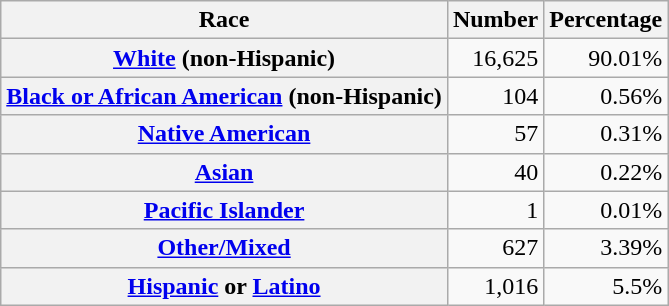<table class="wikitable" style="text-align:right">
<tr>
<th scope="col">Race</th>
<th scope="col">Number</th>
<th scope="col">Percentage</th>
</tr>
<tr>
<th scope="row"><a href='#'>White</a> (non-Hispanic)</th>
<td>16,625</td>
<td>90.01%</td>
</tr>
<tr>
<th scope="row"><a href='#'>Black or African American</a> (non-Hispanic)</th>
<td>104</td>
<td>0.56%</td>
</tr>
<tr>
<th scope="row"><a href='#'>Native American</a></th>
<td>57</td>
<td>0.31%</td>
</tr>
<tr>
<th scope="row"><a href='#'>Asian</a></th>
<td>40</td>
<td>0.22%</td>
</tr>
<tr>
<th scope="row"><a href='#'>Pacific Islander</a></th>
<td>1</td>
<td>0.01%</td>
</tr>
<tr>
<th scope="row"><a href='#'>Other/Mixed</a></th>
<td>627</td>
<td>3.39%</td>
</tr>
<tr>
<th scope="row"><a href='#'>Hispanic</a> or <a href='#'>Latino</a></th>
<td>1,016</td>
<td>5.5%</td>
</tr>
</table>
